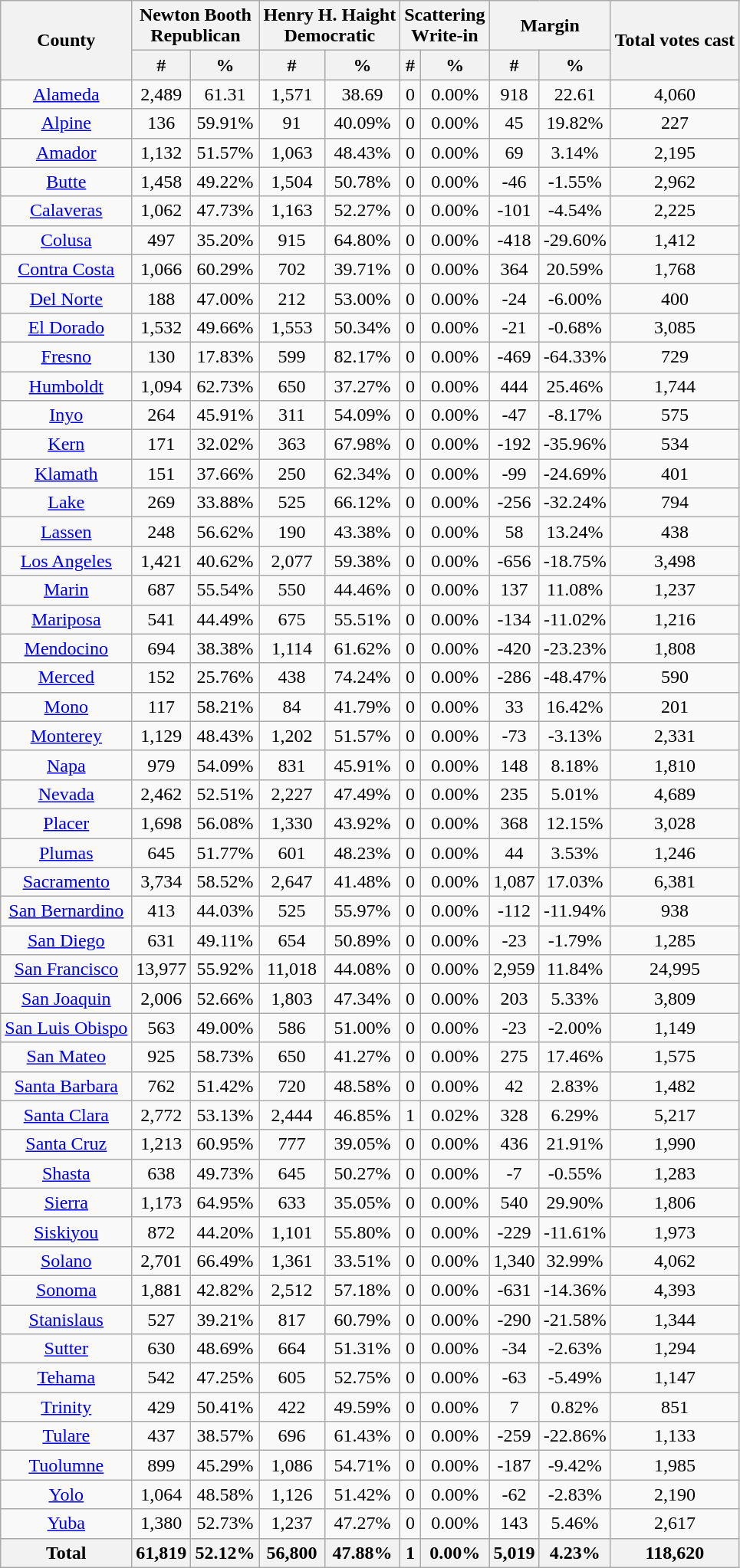<table class="wikitable sortable" style="text-align:center">
<tr>
<th rowspan="2">County</th>
<th style="text-align:center;" colspan="2">Newton Booth<br>Republican</th>
<th style="text-align:center;" colspan="2">Henry H. Haight<br>Democratic</th>
<th style="text-align:center;" colspan="2">Scattering<br>Write-in</th>
<th style="text-align:center;" colspan="2">Margin</th>
<th style="text-align:center;" rowspan="2">Total votes cast</th>
</tr>
<tr>
<th style="text-align:center;" data-sort-type="number">#</th>
<th style="text-align:center;" data-sort-type="number">%</th>
<th style="text-align:center;" data-sort-type="number">#</th>
<th style="text-align:center;" data-sort-type="number">%</th>
<th style="text-align:center;" data-sort-type="number">#</th>
<th style="text-align:center;" data-sort-type="number">%</th>
<th style="text-align:center;" data-sort-type="number">#</th>
<th style="text-align:center;" data-sort-type="number">%</th>
</tr>
<tr style="text-align:center;">
<td><a href='#'>Alameda</a></td>
<td>2,489</td>
<td>61.31</td>
<td>1,571</td>
<td>38.69</td>
<td>0</td>
<td>0.00%</td>
<td>918</td>
<td>22.61</td>
<td>4,060</td>
</tr>
<tr style="text-align:center;">
<td><a href='#'>Alpine</a></td>
<td>136</td>
<td>59.91%</td>
<td>91</td>
<td>40.09%</td>
<td>0</td>
<td>0.00%</td>
<td>45</td>
<td>19.82%</td>
<td>227</td>
</tr>
<tr style="text-align:center;">
<td><a href='#'>Amador</a></td>
<td>1,132</td>
<td>51.57%</td>
<td>1,063</td>
<td>48.43%</td>
<td>0</td>
<td>0.00%</td>
<td>69</td>
<td>3.14%</td>
<td>2,195</td>
</tr>
<tr style="text-align:center;">
<td><a href='#'>Butte</a></td>
<td>1,458</td>
<td>49.22%</td>
<td>1,504</td>
<td>50.78%</td>
<td>0</td>
<td>0.00%</td>
<td>-46</td>
<td>-1.55%</td>
<td>2,962</td>
</tr>
<tr style="text-align:center;">
<td><a href='#'>Calaveras</a></td>
<td>1,062</td>
<td>47.73%</td>
<td>1,163</td>
<td>52.27%</td>
<td>0</td>
<td>0.00%</td>
<td>-101</td>
<td>-4.54%</td>
<td>2,225</td>
</tr>
<tr style="text-align:center;">
<td><a href='#'>Colusa</a></td>
<td>497</td>
<td>35.20%</td>
<td>915</td>
<td>64.80%</td>
<td>0</td>
<td>0.00%</td>
<td>-418</td>
<td>-29.60%</td>
<td>1,412</td>
</tr>
<tr style="text-align:center;">
<td><a href='#'>Contra Costa</a></td>
<td>1,066</td>
<td>60.29%</td>
<td>702</td>
<td>39.71%</td>
<td>0</td>
<td>0.00%</td>
<td>364</td>
<td>20.59%</td>
<td>1,768</td>
</tr>
<tr style="text-align:center;">
<td><a href='#'>Del Norte</a></td>
<td>188</td>
<td>47.00%</td>
<td>212</td>
<td>53.00%</td>
<td>0</td>
<td>0.00%</td>
<td>-24</td>
<td>-6.00%</td>
<td>400</td>
</tr>
<tr style="text-align:center;">
<td><a href='#'>El Dorado</a></td>
<td>1,532</td>
<td>49.66%</td>
<td>1,553</td>
<td>50.34%</td>
<td>0</td>
<td>0.00%</td>
<td>-21</td>
<td>-0.68%</td>
<td>3,085</td>
</tr>
<tr style="text-align:center;">
<td><a href='#'>Fresno</a></td>
<td>130</td>
<td>17.83%</td>
<td>599</td>
<td>82.17%</td>
<td>0</td>
<td>0.00%</td>
<td>-469</td>
<td>-64.33%</td>
<td>729</td>
</tr>
<tr style="text-align:center;">
<td><a href='#'>Humboldt</a></td>
<td>1,094</td>
<td>62.73%</td>
<td>650</td>
<td>37.27%</td>
<td>0</td>
<td>0.00%</td>
<td>444</td>
<td>25.46%</td>
<td>1,744</td>
</tr>
<tr style="text-align:center;">
<td><a href='#'>Inyo</a></td>
<td>264</td>
<td>45.91%</td>
<td>311</td>
<td>54.09%</td>
<td>0</td>
<td>0.00%</td>
<td>-47</td>
<td>-8.17%</td>
<td>575</td>
</tr>
<tr style="text-align:center;">
<td><a href='#'>Kern</a></td>
<td>171</td>
<td>32.02%</td>
<td>363</td>
<td>67.98%</td>
<td>0</td>
<td>0.00%</td>
<td>-192</td>
<td>-35.96%</td>
<td>534</td>
</tr>
<tr style="text-align:center;">
<td><a href='#'>Klamath</a></td>
<td>151</td>
<td>37.66%</td>
<td>250</td>
<td>62.34%</td>
<td>0</td>
<td>0.00%</td>
<td>-99</td>
<td>-24.69%</td>
<td>401</td>
</tr>
<tr style="text-align:center;">
<td><a href='#'>Lake</a></td>
<td>269</td>
<td>33.88%</td>
<td>525</td>
<td>66.12%</td>
<td>0</td>
<td>0.00%</td>
<td>-256</td>
<td>-32.24%</td>
<td>794</td>
</tr>
<tr style="text-align:center;">
<td><a href='#'>Lassen</a></td>
<td>248</td>
<td>56.62%</td>
<td>190</td>
<td>43.38%</td>
<td>0</td>
<td>0.00%</td>
<td>58</td>
<td>13.24%</td>
<td>438</td>
</tr>
<tr style="text-align:center;">
<td><a href='#'>Los Angeles</a></td>
<td>1,421</td>
<td>40.62%</td>
<td>2,077</td>
<td>59.38%</td>
<td>0</td>
<td>0.00%</td>
<td>-656</td>
<td>-18.75%</td>
<td>3,498</td>
</tr>
<tr style="text-align:center;">
<td><a href='#'>Marin</a></td>
<td>687</td>
<td>55.54%</td>
<td>550</td>
<td>44.46%</td>
<td>0</td>
<td>0.00%</td>
<td>137</td>
<td>11.08%</td>
<td>1,237</td>
</tr>
<tr style="text-align:center;">
<td><a href='#'>Mariposa</a></td>
<td>541</td>
<td>44.49%</td>
<td>675</td>
<td>55.51%</td>
<td>0</td>
<td>0.00%</td>
<td>-134</td>
<td>-11.02%</td>
<td>1,216</td>
</tr>
<tr style="text-align:center;">
<td><a href='#'>Mendocino</a></td>
<td>694</td>
<td>38.38%</td>
<td>1,114</td>
<td>61.62%</td>
<td>0</td>
<td>0.00%</td>
<td>-420</td>
<td>-23.23%</td>
<td>1,808</td>
</tr>
<tr style="text-align:center;">
<td><a href='#'>Merced</a></td>
<td>152</td>
<td>25.76%</td>
<td>438</td>
<td>74.24%</td>
<td>0</td>
<td>0.00%</td>
<td>-286</td>
<td>-48.47%</td>
<td>590</td>
</tr>
<tr style="text-align:center;">
<td><a href='#'>Mono</a></td>
<td>117</td>
<td>58.21%</td>
<td>84</td>
<td>41.79%</td>
<td>0</td>
<td>0.00%</td>
<td>33</td>
<td>16.42%</td>
<td>201</td>
</tr>
<tr style="text-align:center;">
<td><a href='#'>Monterey</a></td>
<td>1,129</td>
<td>48.43%</td>
<td>1,202</td>
<td>51.57%</td>
<td>0</td>
<td>0.00%</td>
<td>-73</td>
<td>-3.13%</td>
<td>2,331</td>
</tr>
<tr style="text-align:center;">
<td><a href='#'>Napa</a></td>
<td>979</td>
<td>54.09%</td>
<td>831</td>
<td>45.91%</td>
<td>0</td>
<td>0.00%</td>
<td>148</td>
<td>8.18%</td>
<td>1,810</td>
</tr>
<tr style="text-align:center;">
<td><a href='#'>Nevada</a></td>
<td>2,462</td>
<td>52.51%</td>
<td>2,227</td>
<td>47.49%</td>
<td>0</td>
<td>0.00%</td>
<td>235</td>
<td>5.01%</td>
<td>4,689</td>
</tr>
<tr style="text-align:center;">
<td><a href='#'>Placer</a></td>
<td>1,698</td>
<td>56.08%</td>
<td>1,330</td>
<td>43.92%</td>
<td>0</td>
<td>0.00%</td>
<td>368</td>
<td>12.15%</td>
<td>3,028</td>
</tr>
<tr style="text-align:center;">
<td><a href='#'>Plumas</a></td>
<td>645</td>
<td>51.77%</td>
<td>601</td>
<td>48.23%</td>
<td>0</td>
<td>0.00%</td>
<td>44</td>
<td>3.53%</td>
<td>1,246</td>
</tr>
<tr style="text-align:center;">
<td><a href='#'>Sacramento</a></td>
<td>3,734</td>
<td>58.52%</td>
<td>2,647</td>
<td>41.48%</td>
<td>0</td>
<td>0.00%</td>
<td>1,087</td>
<td>17.03%</td>
<td>6,381</td>
</tr>
<tr style="text-align:center;">
<td><a href='#'>San Bernardino</a></td>
<td>413</td>
<td>44.03%</td>
<td>525</td>
<td>55.97%</td>
<td>0</td>
<td>0.00%</td>
<td>-112</td>
<td>-11.94%</td>
<td>938</td>
</tr>
<tr style="text-align:center;">
<td><a href='#'>San Diego</a></td>
<td>631</td>
<td>49.11%</td>
<td>654</td>
<td>50.89%</td>
<td>0</td>
<td>0.00%</td>
<td>-23</td>
<td>-1.79%</td>
<td>1,285</td>
</tr>
<tr style="text-align:center;">
<td><a href='#'>San Francisco</a></td>
<td>13,977</td>
<td>55.92%</td>
<td>11,018</td>
<td>44.08%</td>
<td>0</td>
<td>0.00%</td>
<td>2,959</td>
<td>11.84%</td>
<td>24,995</td>
</tr>
<tr style="text-align:center;">
<td><a href='#'>San Joaquin</a></td>
<td>2,006</td>
<td>52.66%</td>
<td>1,803</td>
<td>47.34%</td>
<td>0</td>
<td>0.00%</td>
<td>203</td>
<td>5.33%</td>
<td>3,809</td>
</tr>
<tr style="text-align:center;">
<td><a href='#'>San Luis Obispo</a></td>
<td>563</td>
<td>49.00%</td>
<td>586</td>
<td>51.00%</td>
<td>0</td>
<td>0.00%</td>
<td>-23</td>
<td>-2.00%</td>
<td>1,149</td>
</tr>
<tr style="text-align:center;">
<td><a href='#'>San Mateo</a></td>
<td>925</td>
<td>58.73%</td>
<td>650</td>
<td>41.27%</td>
<td>0</td>
<td>0.00%</td>
<td>275</td>
<td>17.46%</td>
<td>1,575</td>
</tr>
<tr style="text-align:center;">
<td><a href='#'>Santa Barbara</a></td>
<td>762</td>
<td>51.42%</td>
<td>720</td>
<td>48.58%</td>
<td>0</td>
<td>0.00%</td>
<td>42</td>
<td>2.83%</td>
<td>1,482</td>
</tr>
<tr style="text-align:center;">
<td><a href='#'>Santa Clara</a></td>
<td>2,772</td>
<td>53.13%</td>
<td>2,444</td>
<td>46.85%</td>
<td>1</td>
<td>0.02%</td>
<td>328</td>
<td>6.29%</td>
<td>5,217</td>
</tr>
<tr style="text-align:center;">
<td><a href='#'>Santa Cruz</a></td>
<td>1,213</td>
<td>60.95%</td>
<td>777</td>
<td>39.05%</td>
<td>0</td>
<td>0.00%</td>
<td>436</td>
<td>21.91%</td>
<td>1,990</td>
</tr>
<tr style="text-align:center;">
<td><a href='#'>Shasta</a></td>
<td>638</td>
<td>49.73%</td>
<td>645</td>
<td>50.27%</td>
<td>0</td>
<td>0.00%</td>
<td>-7</td>
<td>-0.55%</td>
<td>1,283</td>
</tr>
<tr style="text-align:center;">
<td><a href='#'>Sierra</a></td>
<td>1,173</td>
<td>64.95%</td>
<td>633</td>
<td>35.05%</td>
<td>0</td>
<td>0.00%</td>
<td>540</td>
<td>29.90%</td>
<td>1,806</td>
</tr>
<tr style="text-align:center;">
<td><a href='#'>Siskiyou</a></td>
<td>872</td>
<td>44.20%</td>
<td>1,101</td>
<td>55.80%</td>
<td>0</td>
<td>0.00%</td>
<td>-229</td>
<td>-11.61%</td>
<td>1,973</td>
</tr>
<tr style="text-align:center;">
<td><a href='#'>Solano</a></td>
<td>2,701</td>
<td>66.49%</td>
<td>1,361</td>
<td>33.51%</td>
<td>0</td>
<td>0.00%</td>
<td>1,340</td>
<td>32.99%</td>
<td>4,062</td>
</tr>
<tr style="text-align:center;">
<td><a href='#'>Sonoma</a></td>
<td>1,881</td>
<td>42.82%</td>
<td>2,512</td>
<td>57.18%</td>
<td>0</td>
<td>0.00%</td>
<td>-631</td>
<td>-14.36%</td>
<td>4,393</td>
</tr>
<tr style="text-align:center;">
<td><a href='#'>Stanislaus</a></td>
<td>527</td>
<td>39.21%</td>
<td>817</td>
<td>60.79%</td>
<td>0</td>
<td>0.00%</td>
<td>-290</td>
<td>-21.58%</td>
<td>1,344</td>
</tr>
<tr style="text-align:center;">
<td><a href='#'>Sutter</a></td>
<td>630</td>
<td>48.69%</td>
<td>664</td>
<td>51.31%</td>
<td>0</td>
<td>0.00%</td>
<td>-34</td>
<td>-2.63%</td>
<td>1,294</td>
</tr>
<tr style="text-align:center;">
<td><a href='#'>Tehama</a></td>
<td>542</td>
<td>47.25%</td>
<td>605</td>
<td>52.75%</td>
<td>0</td>
<td>0.00%</td>
<td>-63</td>
<td>-5.49%</td>
<td>1,147</td>
</tr>
<tr style="text-align:center;">
<td><a href='#'>Trinity</a></td>
<td>429</td>
<td>50.41%</td>
<td>422</td>
<td>49.59%</td>
<td>0</td>
<td>0.00%</td>
<td>7</td>
<td>0.82%</td>
<td>851</td>
</tr>
<tr style="text-align:center;">
<td><a href='#'>Tulare</a></td>
<td>437</td>
<td>38.57%</td>
<td>696</td>
<td>61.43%</td>
<td>0</td>
<td>0.00%</td>
<td>-259</td>
<td>-22.86%</td>
<td>1,133</td>
</tr>
<tr style="text-align:center;">
<td><a href='#'>Tuolumne</a></td>
<td>899</td>
<td>45.29%</td>
<td>1,086</td>
<td>54.71%</td>
<td>0</td>
<td>0.00%</td>
<td>-187</td>
<td>-9.42%</td>
<td>1,985</td>
</tr>
<tr style="text-align:center;">
<td><a href='#'>Yolo</a></td>
<td>1,064</td>
<td>48.58%</td>
<td>1,126</td>
<td>51.42%</td>
<td>0</td>
<td>0.00%</td>
<td>-62</td>
<td>-2.83%</td>
<td>2,190</td>
</tr>
<tr style="text-align:center;">
<td><a href='#'>Yuba</a></td>
<td>1,380</td>
<td>52.73%</td>
<td>1,237</td>
<td>47.27%</td>
<td>0</td>
<td>0.00%</td>
<td>143</td>
<td>5.46%</td>
<td>2,617</td>
</tr>
<tr style="text-align:center;">
<th>Total</th>
<th>61,819</th>
<th>52.12%</th>
<th>56,800</th>
<th>47.88%</th>
<th>1</th>
<th>0.00%</th>
<th>5,019</th>
<th>4.23%</th>
<th>118,620</th>
</tr>
</table>
